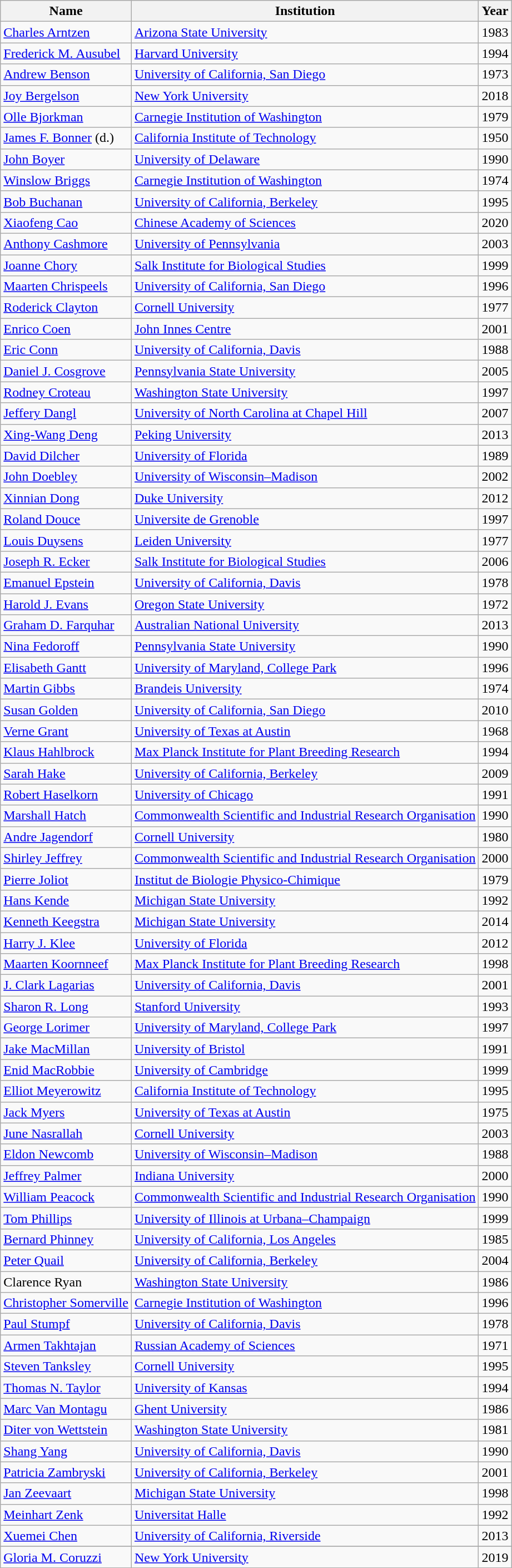<table class="wikitable sortable">
<tr>
<th>Name</th>
<th>Institution</th>
<th>Year</th>
</tr>
<tr>
<td><a href='#'>Charles Arntzen</a></td>
<td><a href='#'>Arizona State University</a></td>
<td>1983</td>
</tr>
<tr --->
<td><a href='#'>Frederick M. Ausubel</a></td>
<td><a href='#'>Harvard University</a></td>
<td>1994</td>
</tr>
<tr --->
<td><a href='#'>Andrew Benson</a></td>
<td><a href='#'>University of California, San Diego</a></td>
<td>1973</td>
</tr>
<tr --->
<td><a href='#'>Joy Bergelson</a></td>
<td><a href='#'>New York University</a></td>
<td>2018</td>
</tr>
<tr --->
<td><a href='#'>Olle Bjorkman</a></td>
<td><a href='#'>Carnegie Institution of Washington</a></td>
<td>1979</td>
</tr>
<tr --->
<td><a href='#'>James F. Bonner</a> (d.)</td>
<td><a href='#'>California Institute of Technology</a></td>
<td>1950</td>
</tr>
<tr --->
<td><a href='#'>John Boyer</a></td>
<td><a href='#'>University of Delaware</a></td>
<td>1990</td>
</tr>
<tr --->
<td><a href='#'>Winslow Briggs</a></td>
<td><a href='#'>Carnegie Institution of Washington</a></td>
<td>1974</td>
</tr>
<tr --->
<td><a href='#'>Bob Buchanan</a></td>
<td><a href='#'>University of California, Berkeley</a></td>
<td>1995</td>
</tr>
<tr --->
<td><a href='#'>Xiaofeng Cao</a></td>
<td><a href='#'>Chinese Academy of Sciences</a></td>
<td>2020</td>
</tr>
<tr --->
<td><a href='#'>Anthony Cashmore</a></td>
<td><a href='#'>University of Pennsylvania</a></td>
<td>2003</td>
</tr>
<tr --->
<td><a href='#'>Joanne Chory</a></td>
<td><a href='#'>Salk Institute for Biological Studies</a></td>
<td>1999</td>
</tr>
<tr --->
<td><a href='#'>Maarten Chrispeels</a></td>
<td><a href='#'>University of California, San Diego</a></td>
<td>1996</td>
</tr>
<tr --->
<td><a href='#'>Roderick Clayton</a></td>
<td><a href='#'>Cornell University</a></td>
<td>1977</td>
</tr>
<tr --->
<td><a href='#'>Enrico Coen</a></td>
<td><a href='#'>John Innes Centre</a></td>
<td>2001</td>
</tr>
<tr --->
<td><a href='#'>Eric Conn</a></td>
<td><a href='#'>University of California, Davis</a></td>
<td>1988</td>
</tr>
<tr --->
<td><a href='#'>Daniel J. Cosgrove</a></td>
<td><a href='#'>Pennsylvania State University</a></td>
<td>2005</td>
</tr>
<tr --->
<td><a href='#'>Rodney Croteau</a></td>
<td><a href='#'>Washington State University</a></td>
<td>1997</td>
</tr>
<tr --->
<td><a href='#'>Jeffery Dangl</a></td>
<td><a href='#'>University of North Carolina at Chapel Hill</a></td>
<td>2007</td>
</tr>
<tr --->
<td><a href='#'>Xing-Wang Deng</a></td>
<td><a href='#'>Peking University</a></td>
<td>2013</td>
</tr>
<tr --->
<td><a href='#'>David Dilcher</a></td>
<td><a href='#'>University of Florida</a></td>
<td>1989</td>
</tr>
<tr --->
<td><a href='#'>John Doebley</a></td>
<td><a href='#'>University of Wisconsin–Madison</a></td>
<td>2002</td>
</tr>
<tr --->
<td><a href='#'>Xinnian Dong</a></td>
<td><a href='#'>Duke University</a></td>
<td>2012</td>
</tr>
<tr --->
<td><a href='#'>Roland Douce</a></td>
<td><a href='#'>Universite de Grenoble</a></td>
<td>1997</td>
</tr>
<tr --->
<td><a href='#'>Louis Duysens</a></td>
<td><a href='#'>Leiden University</a></td>
<td>1977</td>
</tr>
<tr --->
<td><a href='#'>Joseph R. Ecker</a></td>
<td><a href='#'>Salk Institute for Biological Studies</a></td>
<td>2006</td>
</tr>
<tr --->
<td><a href='#'>Emanuel Epstein</a></td>
<td><a href='#'>University of California, Davis</a></td>
<td>1978</td>
</tr>
<tr --->
<td><a href='#'>Harold J. Evans</a></td>
<td><a href='#'>Oregon State University</a></td>
<td>1972</td>
</tr>
<tr --->
<td><a href='#'>Graham D. Farquhar</a></td>
<td><a href='#'>Australian National University</a></td>
<td>2013</td>
</tr>
<tr --->
<td><a href='#'>Nina Fedoroff</a></td>
<td><a href='#'>Pennsylvania State University</a></td>
<td>1990</td>
</tr>
<tr --->
<td><a href='#'>Elisabeth Gantt</a></td>
<td><a href='#'>University of Maryland, College Park</a></td>
<td>1996</td>
</tr>
<tr --->
<td><a href='#'>Martin Gibbs</a></td>
<td><a href='#'>Brandeis University</a></td>
<td>1974</td>
</tr>
<tr --->
<td><a href='#'>Susan Golden</a></td>
<td><a href='#'>University of California, San Diego</a></td>
<td>2010</td>
</tr>
<tr --->
<td><a href='#'>Verne Grant</a></td>
<td><a href='#'>University of Texas at Austin</a></td>
<td>1968</td>
</tr>
<tr --->
<td><a href='#'>Klaus Hahlbrock</a></td>
<td><a href='#'>Max Planck Institute for Plant Breeding Research</a></td>
<td>1994</td>
</tr>
<tr --->
<td><a href='#'>Sarah Hake</a></td>
<td><a href='#'>University of California, Berkeley</a></td>
<td>2009</td>
</tr>
<tr --->
<td><a href='#'>Robert Haselkorn</a></td>
<td><a href='#'>University of Chicago</a></td>
<td>1991</td>
</tr>
<tr --->
<td><a href='#'>Marshall Hatch</a></td>
<td><a href='#'>Commonwealth Scientific and Industrial Research Organisation</a></td>
<td>1990</td>
</tr>
<tr --->
<td><a href='#'>Andre Jagendorf</a></td>
<td><a href='#'>Cornell University</a></td>
<td>1980</td>
</tr>
<tr --->
<td><a href='#'>Shirley Jeffrey</a></td>
<td><a href='#'>Commonwealth Scientific and Industrial Research Organisation</a></td>
<td>2000</td>
</tr>
<tr --->
<td><a href='#'>Pierre Joliot</a></td>
<td><a href='#'>Institut de Biologie Physico-Chimique</a></td>
<td>1979</td>
</tr>
<tr --->
<td><a href='#'>Hans Kende</a></td>
<td><a href='#'>Michigan State University</a></td>
<td>1992</td>
</tr>
<tr --->
<td><a href='#'>Kenneth Keegstra</a></td>
<td><a href='#'>Michigan State University</a></td>
<td>2014</td>
</tr>
<tr --->
<td><a href='#'>Harry J. Klee</a></td>
<td><a href='#'>University of Florida</a></td>
<td>2012</td>
</tr>
<tr --->
<td><a href='#'>Maarten Koornneef</a></td>
<td><a href='#'>Max Planck Institute for Plant Breeding Research</a></td>
<td>1998</td>
</tr>
<tr --->
<td><a href='#'>J. Clark Lagarias</a></td>
<td><a href='#'>University of California, Davis</a></td>
<td>2001</td>
</tr>
<tr --->
<td><a href='#'>Sharon R. Long</a></td>
<td><a href='#'>Stanford University</a></td>
<td>1993</td>
</tr>
<tr --->
<td><a href='#'>George Lorimer</a></td>
<td><a href='#'>University of Maryland, College Park</a></td>
<td>1997</td>
</tr>
<tr --->
<td><a href='#'>Jake MacMillan</a></td>
<td><a href='#'>University of Bristol</a></td>
<td>1991</td>
</tr>
<tr --->
<td><a href='#'>Enid MacRobbie</a></td>
<td><a href='#'>University of Cambridge</a></td>
<td>1999</td>
</tr>
<tr --->
<td><a href='#'>Elliot Meyerowitz</a></td>
<td><a href='#'>California Institute of Technology</a></td>
<td>1995</td>
</tr>
<tr --->
<td><a href='#'>Jack Myers</a></td>
<td><a href='#'>University of Texas at Austin</a></td>
<td>1975</td>
</tr>
<tr --->
<td><a href='#'>June Nasrallah</a></td>
<td><a href='#'>Cornell University</a></td>
<td>2003</td>
</tr>
<tr --->
<td><a href='#'>Eldon Newcomb</a></td>
<td><a href='#'>University of Wisconsin–Madison</a></td>
<td>1988</td>
</tr>
<tr --->
<td><a href='#'>Jeffrey Palmer</a></td>
<td><a href='#'>Indiana University</a></td>
<td>2000</td>
</tr>
<tr --->
<td><a href='#'>William Peacock</a></td>
<td><a href='#'>Commonwealth Scientific and Industrial Research Organisation</a></td>
<td>1990</td>
</tr>
<tr --->
<td><a href='#'>Tom Phillips</a></td>
<td><a href='#'>University of Illinois at Urbana–Champaign</a></td>
<td>1999</td>
</tr>
<tr --->
<td><a href='#'>Bernard Phinney</a></td>
<td><a href='#'>University of California, Los Angeles</a></td>
<td>1985</td>
</tr>
<tr --->
<td><a href='#'>Peter Quail</a></td>
<td><a href='#'>University of California, Berkeley</a></td>
<td>2004</td>
</tr>
<tr --->
<td>Clarence Ryan</td>
<td><a href='#'>Washington State University</a></td>
<td>1986</td>
</tr>
<tr --->
<td><a href='#'>Christopher Somerville</a></td>
<td><a href='#'>Carnegie Institution of Washington</a></td>
<td>1996</td>
</tr>
<tr --->
<td><a href='#'>Paul Stumpf</a></td>
<td><a href='#'>University of California, Davis</a></td>
<td>1978</td>
</tr>
<tr --->
<td><a href='#'>Armen Takhtajan</a></td>
<td><a href='#'>Russian Academy of Sciences</a></td>
<td>1971</td>
</tr>
<tr --->
<td><a href='#'>Steven Tanksley</a></td>
<td><a href='#'>Cornell University</a></td>
<td>1995</td>
</tr>
<tr --->
<td><a href='#'>Thomas N. Taylor</a></td>
<td><a href='#'>University of Kansas</a></td>
<td>1994</td>
</tr>
<tr --->
<td><a href='#'>Marc Van Montagu</a></td>
<td><a href='#'>Ghent University</a></td>
<td>1986</td>
</tr>
<tr --->
<td><a href='#'>Diter von Wettstein</a></td>
<td><a href='#'>Washington State University</a></td>
<td>1981</td>
</tr>
<tr --->
<td><a href='#'>Shang Yang</a></td>
<td><a href='#'>University of California, Davis</a></td>
<td>1990</td>
</tr>
<tr --->
<td><a href='#'>Patricia Zambryski</a></td>
<td><a href='#'>University of California, Berkeley</a></td>
<td>2001</td>
</tr>
<tr --->
<td><a href='#'>Jan Zeevaart</a></td>
<td><a href='#'>Michigan State University</a></td>
<td>1998</td>
</tr>
<tr --->
<td><a href='#'>Meinhart Zenk</a></td>
<td><a href='#'>Universitat Halle</a></td>
<td>1992</td>
</tr>
<tr --->
<td><a href='#'>Xuemei Chen</a></td>
<td><a href='#'>University of California, Riverside</a></td>
<td>2013</td>
</tr>
<tr --->
</tr>
<tr --->
<td><a href='#'>Gloria M. Coruzzi</a></td>
<td><a href='#'>New York University</a></td>
<td>2019</td>
</tr>
<tr --->
</tr>
</table>
